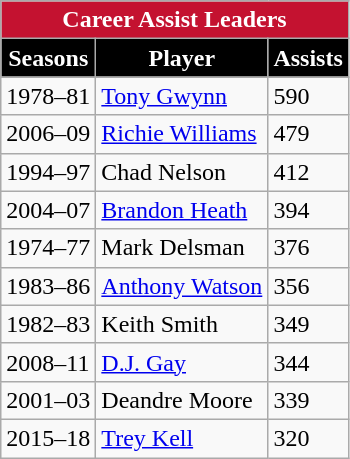<table class="wikitable" style="float:left; margin-right:1em">
<tr>
<th style="background:#C41230; color:white;" colspan=6>Career Assist Leaders</th>
</tr>
<tr>
<th style="background:black; color:white;">Seasons</th>
<th style="background:black; color:white;">Player</th>
<th style="background:black; color:white;">Assists</th>
</tr>
<tr>
<td>1978–81</td>
<td><a href='#'>Tony Gwynn</a></td>
<td>590</td>
</tr>
<tr>
<td>2006–09</td>
<td><a href='#'>Richie Williams</a></td>
<td>479</td>
</tr>
<tr>
<td>1994–97</td>
<td>Chad Nelson</td>
<td>412</td>
</tr>
<tr>
<td>2004–07</td>
<td><a href='#'>Brandon Heath</a></td>
<td>394</td>
</tr>
<tr>
<td>1974–77</td>
<td>Mark Delsman</td>
<td>376</td>
</tr>
<tr>
<td>1983–86</td>
<td><a href='#'>Anthony Watson</a></td>
<td>356</td>
</tr>
<tr>
<td>1982–83</td>
<td>Keith Smith</td>
<td>349</td>
</tr>
<tr>
<td>2008–11</td>
<td><a href='#'>D.J. Gay</a></td>
<td>344</td>
</tr>
<tr>
<td>2001–03</td>
<td>Deandre Moore</td>
<td>339</td>
</tr>
<tr>
<td>2015–18</td>
<td><a href='#'>Trey Kell</a></td>
<td>320</td>
</tr>
</table>
